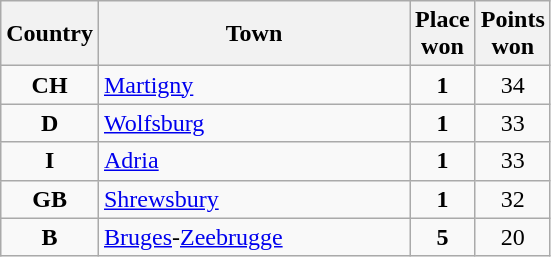<table class="wikitable">
<tr>
<th width="25">Country</th>
<th width="200">Town</th>
<th width="25">Place won</th>
<th width="25">Points won</th>
</tr>
<tr>
<td align="center"><strong>CH</strong></td>
<td align="left"><a href='#'>Martigny</a></td>
<td align="center"><strong>1</strong></td>
<td align="center">34</td>
</tr>
<tr>
<td align="center"><strong>D</strong></td>
<td align="left"><a href='#'>Wolfsburg</a></td>
<td align="center"><strong>1</strong></td>
<td align="center">33</td>
</tr>
<tr>
<td align="center"><strong>I</strong></td>
<td align="left"><a href='#'>Adria</a></td>
<td align="center"><strong>1</strong></td>
<td align="center">33</td>
</tr>
<tr>
<td align="center"><strong>GB</strong></td>
<td align="left"><a href='#'>Shrewsbury</a></td>
<td align="center"><strong>1</strong></td>
<td align="center">32</td>
</tr>
<tr>
<td align="center"><strong>B</strong></td>
<td align="left"><a href='#'>Bruges</a>-<a href='#'>Zeebrugge</a></td>
<td align="center"><strong>5</strong></td>
<td align="center">20</td>
</tr>
</table>
